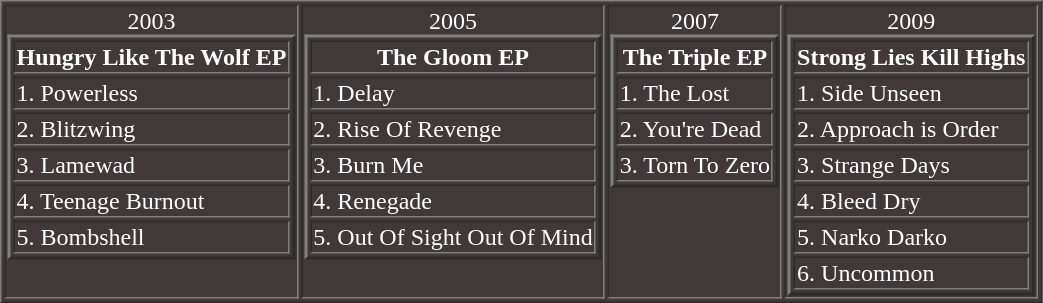<table border="1" style="background:#413839;">
<tr>
<td valign="top" align="center" style="color:white">2003<br><table border="2" >
<tr>
<th>Hungry Like The Wolf EP</th>
</tr>
<tr>
<td>1. Powerless</td>
</tr>
<tr>
<td>2. Blitzwing</td>
</tr>
<tr>
<td>3. Lamewad</td>
</tr>
<tr>
<td>4. Teenage Burnout</td>
</tr>
<tr>
<td>5. Bombshell</td>
</tr>
</table>
</td>
<td valign="top" align="center" style="color:white">2005<br><table border="2" >
<tr>
<th>The Gloom EP</th>
</tr>
<tr>
<td>1. Delay</td>
</tr>
<tr>
<td>2. Rise Of Revenge</td>
</tr>
<tr>
<td>3. Burn Me</td>
</tr>
<tr>
<td>4. Renegade</td>
</tr>
<tr>
<td>5. Out Of Sight Out Of Mind</td>
</tr>
</table>
</td>
<td valign="top" align="center"  style="color:white">2007<br><table border="2" >
<tr>
<th>The Triple EP</th>
</tr>
<tr>
<td>1. The Lost</td>
</tr>
<tr>
<td>2. You're Dead</td>
</tr>
<tr>
<td>3. Torn To Zero</td>
</tr>
</table>
</td>
<td valign="top" align="center" style="color:white">2009<br><table border="2" >
<tr>
<th>Strong Lies Kill Highs</th>
</tr>
<tr>
<td>1. Side Unseen</td>
</tr>
<tr>
<td>2. Approach is Order</td>
</tr>
<tr>
<td>3. Strange Days</td>
</tr>
<tr>
<td>4. Bleed Dry</td>
</tr>
<tr>
<td>5. Narko Darko</td>
</tr>
<tr>
<td>6. Uncommon</td>
</tr>
</table>
</td>
</tr>
</table>
